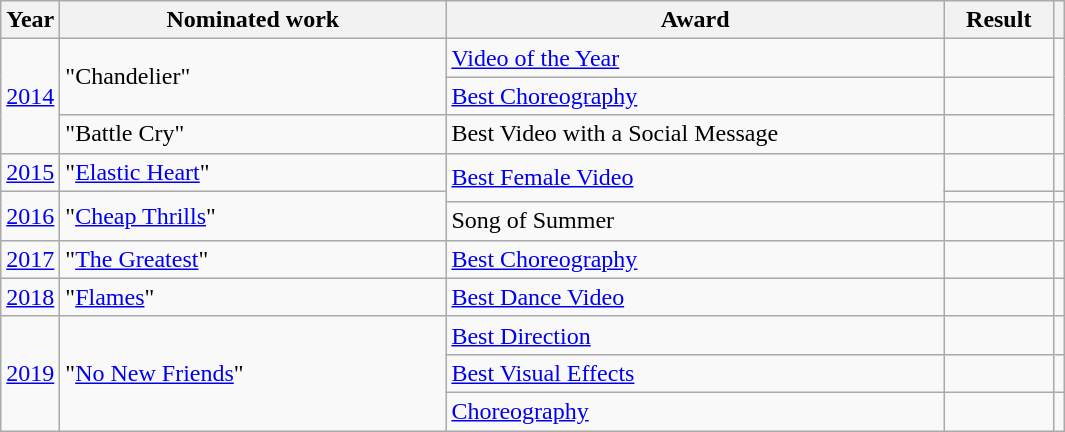<table class="wikitable">
<tr>
<th>Year</th>
<th style="width:250px;">Nominated work</th>
<th style="width:325px;">Award</th>
<th width="65">Result</th>
<th></th>
</tr>
<tr>
<td style="text-align:center;" rowspan="3"><a href='#'>2014</a></td>
<td rowspan=2>"Chandelier"</td>
<td><a href='#'>Video of the Year</a></td>
<td></td>
<td style="text-align:center;" rowspan="3"></td>
</tr>
<tr>
<td><a href='#'>Best Choreography</a></td>
<td></td>
</tr>
<tr>
<td>"Battle Cry"</td>
<td>Best Video with a Social Message</td>
<td></td>
</tr>
<tr>
<td style="text-align:center;"><a href='#'>2015</a></td>
<td>"<a href='#'>Elastic Heart</a>"</td>
<td rowspan="2"><a href='#'>Best Female Video</a></td>
<td></td>
<td style="text-align:center;"></td>
</tr>
<tr>
<td style="text-align:center;" rowspan="2"><a href='#'>2016</a></td>
<td rowspan="2">"<a href='#'>Cheap Thrills</a>"</td>
<td></td>
<td style="text-align:center;"></td>
</tr>
<tr>
<td>Song of Summer</td>
<td></td>
<td style="text-align:center;"></td>
</tr>
<tr>
<td style="text-align:center;"><a href='#'>2017</a></td>
<td>"<a href='#'>The Greatest</a>"</td>
<td><a href='#'>Best Choreography</a></td>
<td></td>
<td style="text-align:center;"></td>
</tr>
<tr>
<td style="text-align:center;"><a href='#'>2018</a></td>
<td>"<a href='#'>Flames</a>"</td>
<td><a href='#'>Best Dance Video</a></td>
<td></td>
<td style="text-align:center;"></td>
</tr>
<tr>
<td style="text-align:center;" rowspan="3"><a href='#'>2019</a></td>
<td rowspan="3">"<a href='#'>No New Friends</a>"</td>
<td><a href='#'>Best Direction</a></td>
<td></td>
<td></td>
</tr>
<tr>
<td><a href='#'>Best Visual Effects</a></td>
<td></td>
<td></td>
</tr>
<tr>
<td><a href='#'>Choreography</a></td>
<td></td>
<td></td>
</tr>
</table>
